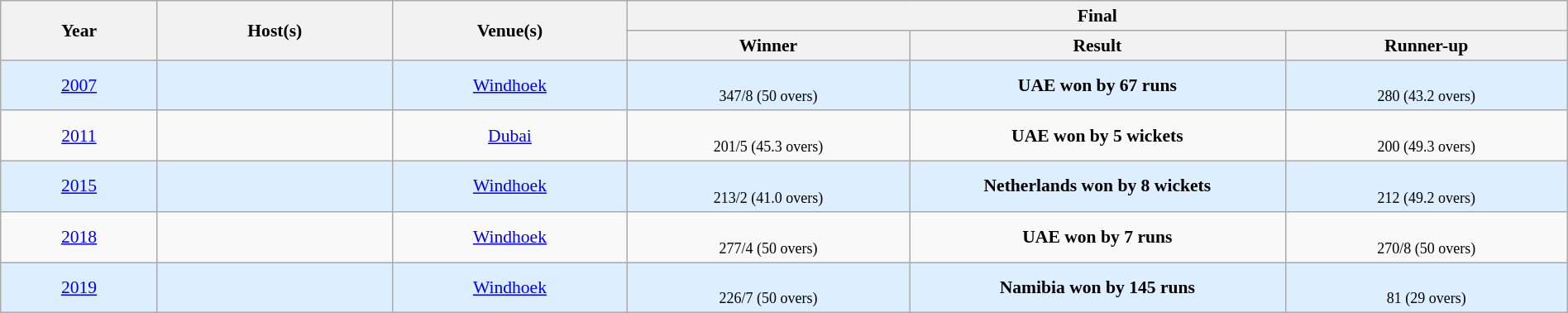<table class="wikitable" style="font-size:90%; width: 100%; text-align: center;">
<tr>
<th rowspan=2 width=10%>Year</th>
<th rowspan=2 width=15%>Host(s)</th>
<th rowspan=2 width=15%>Venue(s)</th>
<th colspan=3>Final</th>
</tr>
<tr>
<th width=18%>Winner</th>
<th width=24%>Result</th>
<th width=18%>Runner-up</th>
</tr>
<tr style="background:#ddeeff">
<td><a href='#'>2007</a></td>
<td></td>
<td><a href='#'>Windhoek</a></td>
<td><br><small>347/8 (50 overs)</small></td>
<td><strong>UAE won by 67 runs</strong><br></td>
<td><br><small>280 (43.2 overs)</small></td>
</tr>
<tr>
<td><a href='#'>2011</a></td>
<td></td>
<td><a href='#'>Dubai</a></td>
<td><br><small>201/5 (45.3 overs)</small></td>
<td><strong>UAE won by 5 wickets</strong><br></td>
<td><br><small>200 (49.3 overs)</small></td>
</tr>
<tr style="background:#ddeeff">
<td><a href='#'>2015</a></td>
<td></td>
<td><a href='#'>Windhoek</a></td>
<td><br><small>213/2 (41.0 overs)</small></td>
<td><strong>Netherlands won by 8 wickets</strong><br></td>
<td><br><small>212 (49.2 overs)</small></td>
</tr>
<tr>
<td><a href='#'>2018</a></td>
<td></td>
<td><a href='#'>Windhoek</a></td>
<td><br><small>277/4 (50 overs)</small></td>
<td><strong>UAE won by 7 runs</strong><br></td>
<td><br><small>270/8 (50 overs)</small></td>
</tr>
<tr style="background:#ddeeff">
<td><a href='#'>2019</a></td>
<td></td>
<td><a href='#'>Windhoek</a></td>
<td><br><small>226/7 (50 overs)</small></td>
<td><strong>Namibia won by 145 runs</strong> <br></td>
<td><br><small>81 (29 overs)</small></td>
</tr>
</table>
